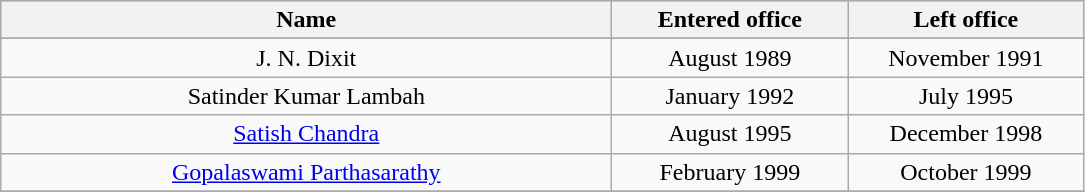<table class="wikitable" style="text-align:center">
<tr style="background:#cccccc">
<th scope="col" style="width: 400px;">Name</th>
<th scope="col" style="width: 150px;">Entered office</th>
<th scope="col" style="width: 150px;">Left office</th>
</tr>
<tr>
</tr>
<tr>
<td>J. N. Dixit</td>
<td>August 1989</td>
<td>November 1991</td>
</tr>
<tr>
<td>Satinder Kumar Lambah</td>
<td>January 1992</td>
<td>July 1995</td>
</tr>
<tr>
<td><a href='#'>Satish Chandra</a></td>
<td>August 1995</td>
<td>December 1998</td>
</tr>
<tr>
<td><a href='#'>Gopalaswami Parthasarathy</a></td>
<td>February 1999</td>
<td>October 1999</td>
</tr>
<tr>
</tr>
</table>
